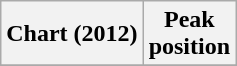<table class="wikitable sortable">
<tr>
<th>Chart (2012)</th>
<th>Peak<br>position</th>
</tr>
<tr>
</tr>
</table>
